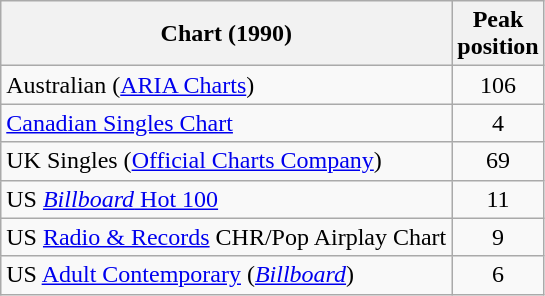<table class="wikitable sortable">
<tr>
<th>Chart (1990)</th>
<th>Peak<br>position</th>
</tr>
<tr>
<td>Australian (<a href='#'>ARIA Charts</a>)</td>
<td align="center">106</td>
</tr>
<tr>
<td align="left"><a href='#'>Canadian Singles Chart</a></td>
<td align="center">4</td>
</tr>
<tr>
<td align="left">UK Singles (<a href='#'>Official Charts Company</a>)</td>
<td align="center">69</td>
</tr>
<tr>
<td align="left">US <a href='#'><em>Billboard</em> Hot 100</a></td>
<td align="center">11</td>
</tr>
<tr>
<td align="left">US <a href='#'>Radio & Records</a> CHR/Pop Airplay Chart</td>
<td align="center">9</td>
</tr>
<tr>
<td align="left">US <a href='#'>Adult Contemporary</a> (<em><a href='#'>Billboard</a></em>)</td>
<td align="center">6</td>
</tr>
</table>
